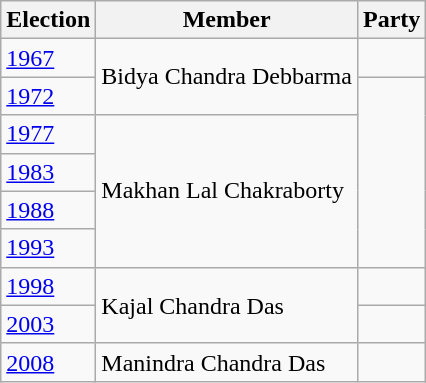<table class="wikitable sortable">
<tr>
<th>Election</th>
<th>Member</th>
<th colspan=2>Party</th>
</tr>
<tr>
<td><a href='#'>1967</a></td>
<td rowspan=2>Bidya Chandra Debbarma</td>
<td></td>
</tr>
<tr>
<td><a href='#'>1972</a></td>
</tr>
<tr>
<td><a href='#'>1977</a></td>
<td rowspan=4>Makhan Lal Chakraborty</td>
</tr>
<tr>
<td><a href='#'>1983</a></td>
</tr>
<tr>
<td><a href='#'>1988</a></td>
</tr>
<tr>
<td><a href='#'>1993</a></td>
</tr>
<tr>
<td><a href='#'>1998</a></td>
<td rowspan=2>Kajal Chandra Das</td>
<td></td>
</tr>
<tr>
<td><a href='#'>2003</a></td>
<td></td>
</tr>
<tr>
<td><a href='#'>2008</a></td>
<td>Manindra Chandra Das</td>
<td></td>
</tr>
</table>
